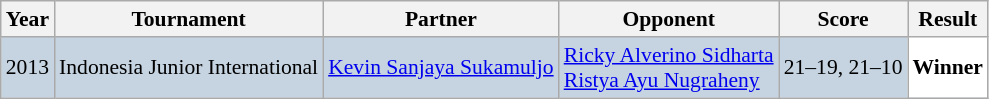<table class="sortable wikitable" style="font-size: 90%;">
<tr>
<th>Year</th>
<th>Tournament</th>
<th>Partner</th>
<th>Opponent</th>
<th>Score</th>
<th>Result</th>
</tr>
<tr style="background:#C6D4E1">
<td align="center">2013</td>
<td align="left">Indonesia Junior International</td>
<td align="left"> <a href='#'>Kevin Sanjaya Sukamuljo</a></td>
<td align="left"> <a href='#'>Ricky Alverino Sidharta</a> <br>  <a href='#'>Ristya Ayu Nugraheny</a></td>
<td align="left">21–19, 21–10</td>
<td style="text-align:left; background:white"> <strong>Winner</strong></td>
</tr>
</table>
